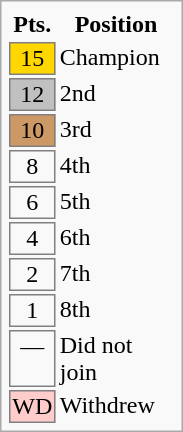<table class="infobox" style="font-size: 100%; width: auto;">
<tr>
<th width="25px">Pts.</th>
<th width="75px">Position</th>
</tr>
<tr>
<td bgcolor=gold style="border: 1px solid gray; text-align:center;">15</td>
<td>Champion</td>
</tr>
<tr>
<td bgcolor=silver style="border: 1px solid gray; text-align:center;">12</td>
<td>2nd</td>
</tr>
<tr>
<td bgcolor=#CC9966 style="border: 1px solid gray; text-align:center;">10</td>
<td>3rd</td>
</tr>
<tr>
<td style="border: 1px solid gray; text-align:center;">8</td>
<td>4th</td>
</tr>
<tr>
<td style="border: 1px solid gray; text-align:center;">6</td>
<td>5th</td>
</tr>
<tr>
<td style="border: 1px solid gray; text-align:center;">4</td>
<td>6th</td>
</tr>
<tr>
<td style="border: 1px solid gray; text-align:center;">2</td>
<td>7th</td>
</tr>
<tr>
<td style="border: 1px solid gray; text-align:center;">1</td>
<td>8th</td>
</tr>
<tr>
<td style="border: 1px solid gray; text-align:center;">—</td>
<td>Did not join</td>
</tr>
<tr>
<td bgcolor=#FFCCCC align=center style="border: 1px solid gray;">WD</td>
<td>Withdrew</td>
</tr>
</table>
